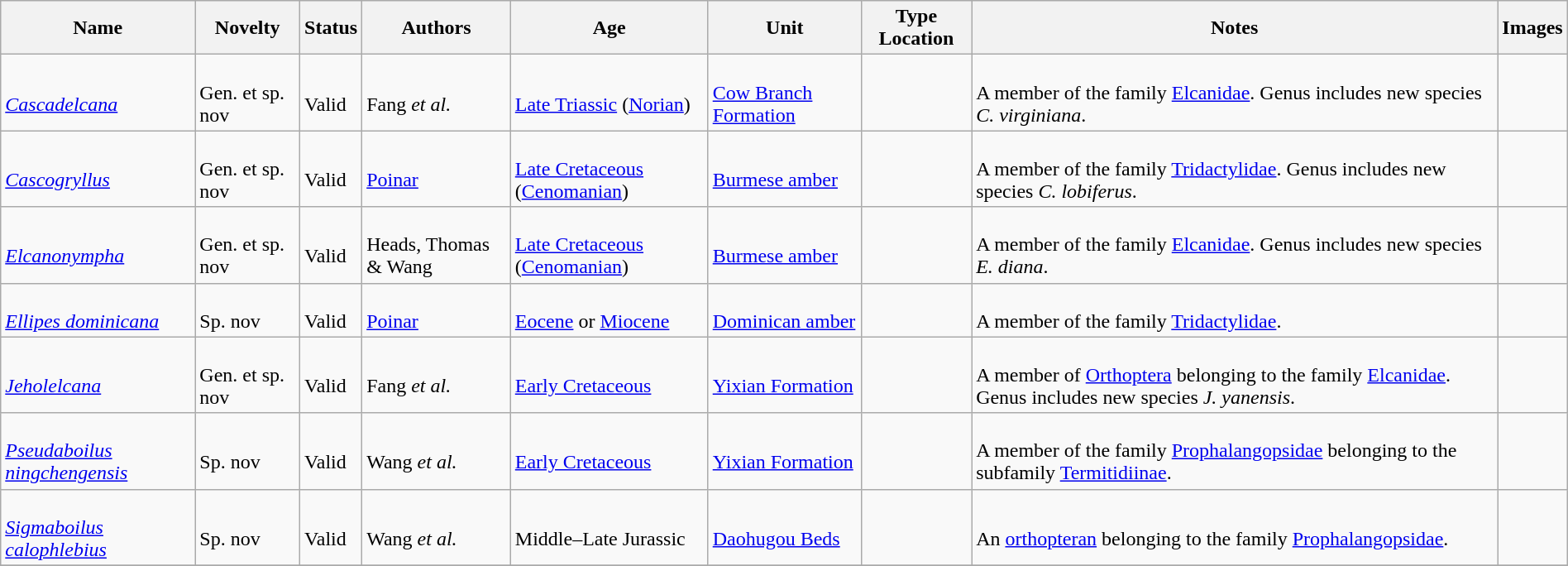<table class="wikitable sortable" align="center" width="100%">
<tr>
<th>Name</th>
<th>Novelty</th>
<th>Status</th>
<th>Authors</th>
<th>Age</th>
<th>Unit</th>
<th>Type Location</th>
<th>Notes</th>
<th>Images</th>
</tr>
<tr>
<td><br><em><a href='#'>Cascadelcana</a></em></td>
<td><br>Gen. et sp. nov</td>
<td><br>Valid</td>
<td><br>Fang <em>et al.</em></td>
<td><br><a href='#'>Late Triassic</a> (<a href='#'>Norian</a>)</td>
<td><br><a href='#'>Cow Branch Formation</a></td>
<td><br></td>
<td><br>A member of the family <a href='#'>Elcanidae</a>. Genus includes new species <em>C. virginiana</em>.</td>
<td></td>
</tr>
<tr>
<td><br><em><a href='#'>Cascogryllus</a></em></td>
<td><br>Gen. et sp. nov</td>
<td><br>Valid</td>
<td><br><a href='#'>Poinar</a></td>
<td><br><a href='#'>Late Cretaceous</a> (<a href='#'>Cenomanian</a>)</td>
<td><br><a href='#'>Burmese amber</a></td>
<td><br></td>
<td><br>A member of the family <a href='#'>Tridactylidae</a>. Genus includes new species <em>C. lobiferus</em>.</td>
<td></td>
</tr>
<tr>
<td><br><em><a href='#'>Elcanonympha</a></em></td>
<td><br>Gen. et sp. nov</td>
<td><br>Valid</td>
<td><br>Heads, Thomas & Wang</td>
<td><br><a href='#'>Late Cretaceous</a> (<a href='#'>Cenomanian</a>)</td>
<td><br><a href='#'>Burmese amber</a></td>
<td><br></td>
<td><br>A member of the family <a href='#'>Elcanidae</a>. Genus includes new species <em>E. diana</em>.</td>
<td><br></td>
</tr>
<tr>
<td><br><em><a href='#'>Ellipes dominicana</a></em></td>
<td><br>Sp. nov</td>
<td><br>Valid</td>
<td><br><a href='#'>Poinar</a></td>
<td><br><a href='#'>Eocene</a> or <a href='#'>Miocene</a></td>
<td><br><a href='#'>Dominican amber</a></td>
<td><br></td>
<td><br>A member of the family <a href='#'>Tridactylidae</a>.</td>
<td></td>
</tr>
<tr>
<td><br><em><a href='#'>Jeholelcana</a></em></td>
<td><br>Gen. et sp. nov</td>
<td><br>Valid</td>
<td><br>Fang <em>et al.</em></td>
<td><br><a href='#'>Early Cretaceous</a></td>
<td><br><a href='#'>Yixian Formation</a></td>
<td><br></td>
<td><br>A member of <a href='#'>Orthoptera</a> belonging to the family <a href='#'>Elcanidae</a>. Genus includes new species <em>J. yanensis</em>.</td>
<td></td>
</tr>
<tr>
<td><br><em><a href='#'>Pseudaboilus ningchengensis</a></em></td>
<td><br>Sp. nov</td>
<td><br>Valid</td>
<td><br>Wang <em>et al.</em></td>
<td><br><a href='#'>Early Cretaceous</a></td>
<td><br><a href='#'>Yixian Formation</a></td>
<td><br></td>
<td><br>A member of the family <a href='#'>Prophalangopsidae</a> belonging to the subfamily <a href='#'>Termitidiinae</a>.</td>
<td></td>
</tr>
<tr>
<td><br><em><a href='#'>Sigmaboilus calophlebius</a></em></td>
<td><br>Sp. nov</td>
<td><br>Valid</td>
<td><br>Wang <em>et al.</em></td>
<td><br>Middle–Late Jurassic</td>
<td><br><a href='#'>Daohugou Beds</a></td>
<td><br></td>
<td><br>An <a href='#'>orthopteran</a> belonging to the family <a href='#'>Prophalangopsidae</a>.</td>
<td></td>
</tr>
<tr>
</tr>
</table>
